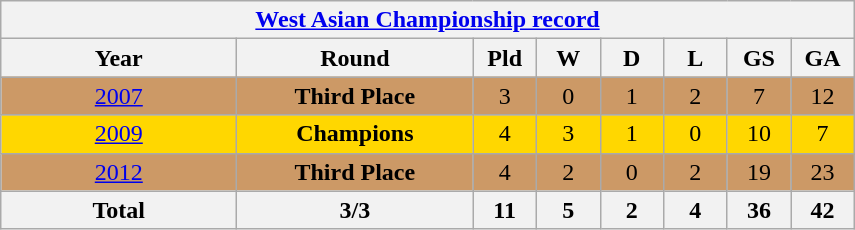<table class="wikitable" style="text-align: center;font-size:100%;">
<tr>
<th colspan=8><a href='#'>West Asian Championship record</a></th>
</tr>
<tr>
<th width=150>Year</th>
<th width=150>Round</th>
<th width=35>Pld</th>
<th width=35>W</th>
<th width=35>D</th>
<th width=35>L</th>
<th width=35>GS</th>
<th width=35>GA</th>
</tr>
<tr bgcolor=#cc9966>
<td> <a href='#'>2007</a></td>
<td><strong>Third Place</strong></td>
<td>3</td>
<td>0</td>
<td>1</td>
<td>2</td>
<td>7</td>
<td>12</td>
</tr>
<tr bgcolor=gold>
<td> <a href='#'>2009</a></td>
<td><strong>Champions</strong></td>
<td>4</td>
<td>3</td>
<td>1</td>
<td>0</td>
<td>10</td>
<td>7</td>
</tr>
<tr bgcolor=#cc9966>
<td> <a href='#'>2012</a></td>
<td><strong>Third Place</strong></td>
<td>4</td>
<td>2</td>
<td>0</td>
<td>2</td>
<td>19</td>
<td>23</td>
</tr>
<tr>
<th><strong>Total</strong></th>
<th>3/3</th>
<th>11</th>
<th>5</th>
<th>2</th>
<th>4</th>
<th>36</th>
<th>42</th>
</tr>
</table>
